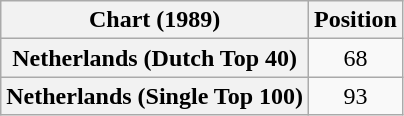<table class="wikitable sortable plainrowheaders" style="text-align:center">
<tr>
<th scope="col">Chart (1989)</th>
<th scope="col">Position</th>
</tr>
<tr>
<th scope="row">Netherlands (Dutch Top 40)</th>
<td>68</td>
</tr>
<tr>
<th scope="row">Netherlands (Single Top 100)</th>
<td>93</td>
</tr>
</table>
